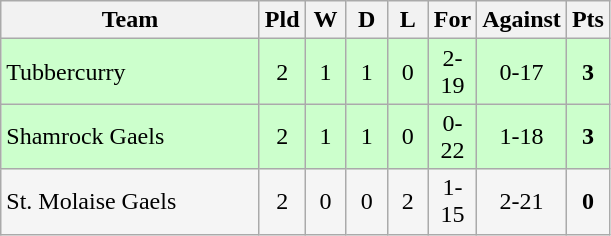<table class="wikitable">
<tr>
<th width=165>Team</th>
<th width=20>Pld</th>
<th width=20>W</th>
<th width=20>D</th>
<th width=20>L</th>
<th width=20>For</th>
<th width=20>Against</th>
<th width=20>Pts</th>
</tr>
<tr align=center style="background:#ccffcc;">
<td style="text-align:left;">Tubbercurry</td>
<td>2</td>
<td>1</td>
<td>1</td>
<td>0</td>
<td>2-19</td>
<td>0-17</td>
<td><strong>3</strong></td>
</tr>
<tr align=center style="background:#ccffcc;">
<td style="text-align:left;">Shamrock Gaels</td>
<td>2</td>
<td>1</td>
<td>1</td>
<td>0</td>
<td>0-22</td>
<td>1-18</td>
<td><strong>3</strong></td>
</tr>
<tr align=center style="background:#f5f5f5;">
<td style="text-align:left;">St. Molaise Gaels</td>
<td>2</td>
<td>0</td>
<td>0</td>
<td>2</td>
<td>1-15</td>
<td>2-21</td>
<td><strong>0</strong></td>
</tr>
</table>
